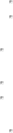<table>
<tr>
<th scope=row style="text-align:left"></th>
<td><br></td>
<td><br></td>
<td><br></td>
</tr>
<tr>
<th scope=row style="text-align:left"></th>
<td></td>
<td></td>
<td></td>
</tr>
<tr>
<th scope=row style="text-align:left"></th>
<td></td>
<td></td>
<td><hr><hr></td>
</tr>
<tr>
<th scope=row style="text-align:left"></th>
<td></td>
<td><hr></td>
<td></td>
</tr>
<tr>
<th scope=row style="text-align:left"></th>
<td></td>
<td><hr><hr></td>
<td></td>
</tr>
<tr>
<th scope=row style="text-align:left"></th>
<td></td>
<td></td>
<td><hr></td>
</tr>
</table>
